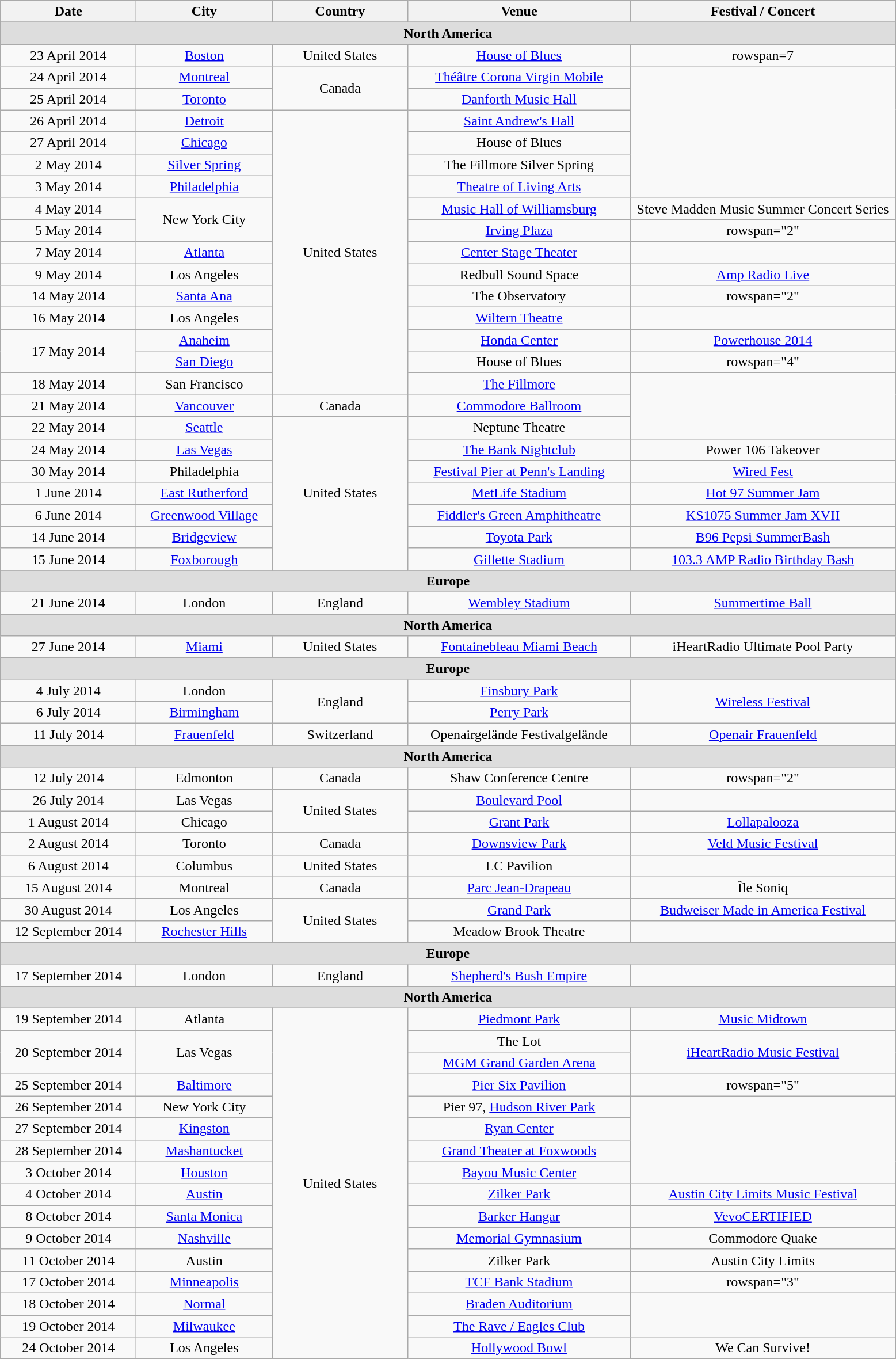<table class="wikitable" style="text-align:center;">
<tr>
<th width="150">Date</th>
<th width="150">City</th>
<th width="150">Country</th>
<th width="250">Venue</th>
<th width="300">Festival / Concert</th>
</tr>
<tr>
</tr>
<tr style="background:#ddd;">
<td colspan="5"><strong>North America</strong></td>
</tr>
<tr>
<td>23 April 2014</td>
<td><a href='#'>Boston</a></td>
<td>United States</td>
<td><a href='#'>House of Blues</a></td>
<td>rowspan=7 </td>
</tr>
<tr>
<td>24 April 2014</td>
<td><a href='#'>Montreal</a></td>
<td rowspan=2>Canada</td>
<td><a href='#'>Théâtre Corona Virgin Mobile</a></td>
</tr>
<tr>
<td>25 April 2014</td>
<td><a href='#'>Toronto</a></td>
<td><a href='#'>Danforth Music Hall</a></td>
</tr>
<tr>
<td>26 April 2014</td>
<td><a href='#'>Detroit</a></td>
<td rowspan=13>United States</td>
<td><a href='#'>Saint Andrew's Hall</a></td>
</tr>
<tr>
<td>27 April 2014</td>
<td><a href='#'>Chicago</a></td>
<td>House of Blues</td>
</tr>
<tr>
<td>2 May 2014</td>
<td><a href='#'>Silver Spring</a></td>
<td>The Fillmore Silver Spring</td>
</tr>
<tr>
<td>3 May 2014</td>
<td><a href='#'>Philadelphia</a></td>
<td><a href='#'>Theatre of Living Arts</a></td>
</tr>
<tr>
<td>4 May 2014</td>
<td rowspan="2">New York City</td>
<td><a href='#'>Music Hall of Williamsburg</a></td>
<td>Steve Madden Music Summer Concert Series</td>
</tr>
<tr>
<td>5 May 2014</td>
<td><a href='#'>Irving Plaza</a></td>
<td>rowspan="2" </td>
</tr>
<tr>
<td>7 May 2014</td>
<td><a href='#'>Atlanta</a></td>
<td><a href='#'>Center Stage Theater</a></td>
</tr>
<tr>
<td>9 May 2014</td>
<td>Los Angeles</td>
<td>Redbull Sound Space</td>
<td><a href='#'>Amp Radio Live</a></td>
</tr>
<tr>
<td>14 May 2014</td>
<td><a href='#'>Santa Ana</a></td>
<td>The Observatory</td>
<td>rowspan="2" </td>
</tr>
<tr>
<td>16 May 2014</td>
<td>Los Angeles</td>
<td><a href='#'>Wiltern Theatre</a></td>
</tr>
<tr>
<td rowspan="2">17 May 2014</td>
<td><a href='#'>Anaheim</a></td>
<td><a href='#'>Honda Center</a></td>
<td><a href='#'>Powerhouse 2014</a></td>
</tr>
<tr>
<td><a href='#'>San Diego</a></td>
<td>House of Blues</td>
<td>rowspan="4" </td>
</tr>
<tr>
<td>18 May 2014</td>
<td>San Francisco</td>
<td><a href='#'>The Fillmore</a></td>
</tr>
<tr>
<td>21 May 2014</td>
<td><a href='#'>Vancouver</a></td>
<td>Canada</td>
<td><a href='#'>Commodore Ballroom</a></td>
</tr>
<tr>
<td>22 May 2014</td>
<td><a href='#'>Seattle</a></td>
<td rowspan="7">United States</td>
<td>Neptune Theatre</td>
</tr>
<tr>
<td>24 May 2014</td>
<td><a href='#'>Las Vegas</a></td>
<td><a href='#'>The Bank Nightclub</a></td>
<td>Power 106 Takeover</td>
</tr>
<tr>
<td>30 May 2014</td>
<td>Philadelphia</td>
<td><a href='#'>Festival Pier at Penn's Landing</a></td>
<td><a href='#'>Wired Fest</a></td>
</tr>
<tr>
<td>1 June 2014</td>
<td><a href='#'>East Rutherford</a></td>
<td><a href='#'>MetLife Stadium</a></td>
<td><a href='#'>Hot 97 Summer Jam</a></td>
</tr>
<tr>
<td>6 June 2014</td>
<td><a href='#'>Greenwood Village</a></td>
<td><a href='#'>Fiddler's Green Amphitheatre</a></td>
<td><a href='#'>KS1075 Summer Jam XVII</a></td>
</tr>
<tr>
<td>14 June 2014</td>
<td><a href='#'>Bridgeview</a></td>
<td><a href='#'>Toyota Park</a></td>
<td><a href='#'>B96 Pepsi SummerBash</a></td>
</tr>
<tr>
<td>15 June 2014</td>
<td><a href='#'>Foxborough</a></td>
<td><a href='#'>Gillette Stadium</a></td>
<td><a href='#'>103.3 AMP Radio Birthday Bash</a></td>
</tr>
<tr>
</tr>
<tr style="background:#ddd;">
<td colspan="5"><strong>Europe</strong></td>
</tr>
<tr>
<td>21 June 2014</td>
<td>London</td>
<td>England</td>
<td><a href='#'>Wembley Stadium</a></td>
<td><a href='#'>Summertime Ball</a></td>
</tr>
<tr>
</tr>
<tr style="background:#ddd;">
<td colspan="5"><strong>North America</strong></td>
</tr>
<tr>
<td>27 June 2014</td>
<td><a href='#'>Miami</a></td>
<td>United States</td>
<td><a href='#'>Fontainebleau Miami Beach</a></td>
<td>iHeartRadio Ultimate Pool Party</td>
</tr>
<tr>
</tr>
<tr style="background:#ddd;">
<td colspan="5"><strong>Europe</strong></td>
</tr>
<tr>
<td>4 July 2014</td>
<td>London</td>
<td rowspan="2">England</td>
<td><a href='#'>Finsbury Park</a></td>
<td rowspan="2"><a href='#'>Wireless Festival</a></td>
</tr>
<tr>
<td>6 July 2014</td>
<td><a href='#'>Birmingham</a></td>
<td><a href='#'>Perry Park</a></td>
</tr>
<tr>
<td>11 July 2014</td>
<td><a href='#'>Frauenfeld</a></td>
<td>Switzerland</td>
<td>Openairgelände Festivalgelände</td>
<td><a href='#'>Openair Frauenfeld</a></td>
</tr>
<tr>
</tr>
<tr style="background:#ddd;">
<td colspan="5"><strong>North America</strong></td>
</tr>
<tr>
<td>12 July 2014</td>
<td>Edmonton</td>
<td>Canada</td>
<td>Shaw Conference Centre</td>
<td>rowspan="2" </td>
</tr>
<tr>
<td>26 July 2014</td>
<td>Las Vegas</td>
<td rowspan="2">United States</td>
<td><a href='#'>Boulevard Pool</a></td>
</tr>
<tr>
<td>1 August 2014</td>
<td>Chicago</td>
<td><a href='#'>Grant Park</a></td>
<td><a href='#'>Lollapalooza</a></td>
</tr>
<tr>
<td>2 August 2014</td>
<td>Toronto</td>
<td>Canada</td>
<td><a href='#'>Downsview Park</a></td>
<td><a href='#'>Veld Music Festival</a></td>
</tr>
<tr>
<td>6 August 2014</td>
<td>Columbus</td>
<td>United States</td>
<td>LC Pavilion</td>
<td></td>
</tr>
<tr>
<td>15 August 2014</td>
<td>Montreal</td>
<td>Canada</td>
<td><a href='#'>Parc Jean-Drapeau</a></td>
<td>Île Soniq</td>
</tr>
<tr>
<td>30 August 2014</td>
<td>Los Angeles</td>
<td rowspan="2">United States</td>
<td><a href='#'>Grand Park</a></td>
<td><a href='#'>Budweiser Made in America Festival</a></td>
</tr>
<tr>
<td>12 September 2014</td>
<td><a href='#'>Rochester Hills</a></td>
<td>Meadow Brook Theatre</td>
<td></td>
</tr>
<tr>
</tr>
<tr style="background:#ddd;">
<td colspan="5"><strong>Europe</strong></td>
</tr>
<tr>
<td>17 September 2014</td>
<td>London</td>
<td>England</td>
<td><a href='#'>Shepherd's Bush Empire</a></td>
<td></td>
</tr>
<tr>
</tr>
<tr style="background:#ddd;">
<td colspan="5"><strong>North America</strong></td>
</tr>
<tr>
<td>19 September 2014</td>
<td>Atlanta</td>
<td rowspan="16">United States</td>
<td><a href='#'>Piedmont Park</a></td>
<td><a href='#'>Music Midtown</a></td>
</tr>
<tr>
<td rowspan="2">20 September 2014</td>
<td rowspan="2">Las Vegas</td>
<td>The Lot</td>
<td rowspan="2"><a href='#'>iHeartRadio Music Festival</a></td>
</tr>
<tr>
<td><a href='#'>MGM Grand Garden Arena</a></td>
</tr>
<tr>
<td>25 September 2014</td>
<td><a href='#'>Baltimore</a></td>
<td><a href='#'>Pier Six Pavilion</a></td>
<td>rowspan="5" </td>
</tr>
<tr>
<td>26 September 2014</td>
<td>New York City</td>
<td>Pier 97, <a href='#'>Hudson River Park</a></td>
</tr>
<tr>
<td>27 September 2014</td>
<td><a href='#'>Kingston</a></td>
<td><a href='#'>Ryan Center</a></td>
</tr>
<tr>
<td>28 September 2014</td>
<td><a href='#'>Mashantucket</a></td>
<td><a href='#'>Grand Theater at Foxwoods</a></td>
</tr>
<tr>
<td>3 October 2014</td>
<td><a href='#'>Houston</a></td>
<td><a href='#'>Bayou Music Center</a></td>
</tr>
<tr>
<td>4 October 2014</td>
<td><a href='#'>Austin</a></td>
<td><a href='#'>Zilker Park</a></td>
<td><a href='#'>Austin City Limits Music Festival</a></td>
</tr>
<tr>
<td>8 October 2014</td>
<td><a href='#'>Santa Monica</a></td>
<td><a href='#'>Barker Hangar</a></td>
<td><a href='#'>VevoCERTIFIED</a></td>
</tr>
<tr>
<td>9 October 2014</td>
<td><a href='#'>Nashville</a></td>
<td><a href='#'>Memorial Gymnasium</a></td>
<td>Commodore Quake</td>
</tr>
<tr>
<td>11 October 2014</td>
<td>Austin</td>
<td>Zilker Park</td>
<td>Austin City Limits</td>
</tr>
<tr>
<td>17 October 2014</td>
<td><a href='#'>Minneapolis</a></td>
<td><a href='#'>TCF Bank Stadium</a></td>
<td>rowspan="3" </td>
</tr>
<tr>
<td>18 October 2014</td>
<td><a href='#'>Normal</a></td>
<td><a href='#'>Braden Auditorium</a></td>
</tr>
<tr>
<td>19 October 2014</td>
<td><a href='#'>Milwaukee</a></td>
<td><a href='#'>The Rave / Eagles Club</a></td>
</tr>
<tr>
<td>24 October 2014</td>
<td>Los Angeles</td>
<td><a href='#'>Hollywood Bowl</a></td>
<td>We Can Survive!</td>
</tr>
</table>
